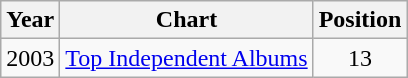<table class="wikitable">
<tr>
<th>Year</th>
<th>Chart</th>
<th>Position</th>
</tr>
<tr>
<td>2003</td>
<td><a href='#'>Top Independent Albums</a></td>
<td align="center">13</td>
</tr>
</table>
